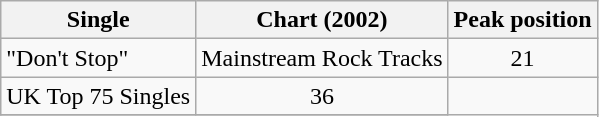<table class="wikitable sortable" border="1">
<tr>
<th scope="col">Single</th>
<th scope="col">Chart (2002)</th>
<th scope="col">Peak position</th>
</tr>
<tr>
<td align=>"Don't Stop"</td>
<td align=>Mainstream Rock Tracks</td>
<td align="center">21</td>
</tr>
<tr>
<td align=>UK Top 75 Singles</td>
<td align="center">36</td>
</tr>
<tr>
</tr>
</table>
